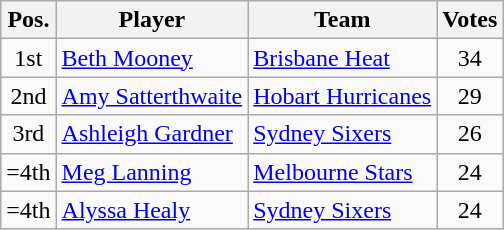<table class="wikitable">
<tr>
<th>Pos.</th>
<th>Player</th>
<th>Team</th>
<th>Votes</th>
</tr>
<tr>
<td align=center>1st</td>
<td align=left><a href='#'>Beth Mooney</a></td>
<td align=left><a href='#'>Brisbane Heat</a></td>
<td align=center>34</td>
</tr>
<tr>
<td align=center>2nd</td>
<td align=left><a href='#'>Amy Satterthwaite</a></td>
<td align=left><a href='#'>Hobart Hurricanes</a></td>
<td align=center>29</td>
</tr>
<tr>
<td align=center>3rd</td>
<td align=left><a href='#'>Ashleigh Gardner</a></td>
<td align=left><a href='#'>Sydney Sixers</a></td>
<td align=center>26</td>
</tr>
<tr>
<td align=center>=4th</td>
<td align=left><a href='#'>Meg Lanning</a></td>
<td align=left><a href='#'>Melbourne Stars</a></td>
<td align=center>24</td>
</tr>
<tr>
<td align=center>=4th</td>
<td align=left><a href='#'>Alyssa Healy</a></td>
<td align=left><a href='#'>Sydney Sixers</a></td>
<td align=center>24</td>
</tr>
</table>
